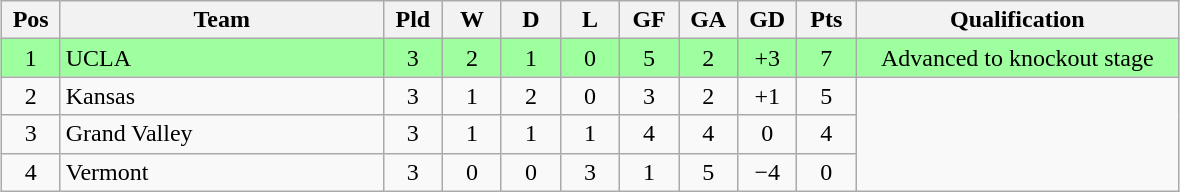<table class="wikitable" style="text-align:center; margin: 1em auto">
<tr>
<th style=width:2em>Pos</th>
<th style=width:13em>Team</th>
<th style=width:2em>Pld</th>
<th style=width:2em>W</th>
<th style=width:2em>D</th>
<th style=width:2em>L</th>
<th style=width:2em>GF</th>
<th style=width:2em>GA</th>
<th style=width:2em>GD</th>
<th style=width:2em>Pts</th>
<th style=width:13em>Qualification</th>
</tr>
<tr bgcolor="#9eff9e">
<td>1</td>
<td style="text-align:left">UCLA</td>
<td>3</td>
<td>2</td>
<td>1</td>
<td>0</td>
<td>5</td>
<td>2</td>
<td>+3</td>
<td>7</td>
<td>Advanced to knockout stage</td>
</tr>
<tr>
<td>2</td>
<td style="text-align:left">Kansas</td>
<td>3</td>
<td>1</td>
<td>2</td>
<td>0</td>
<td>3</td>
<td>2</td>
<td>+1</td>
<td>5</td>
</tr>
<tr>
<td>3</td>
<td style="text-align:left">Grand Valley</td>
<td>3</td>
<td>1</td>
<td>1</td>
<td>1</td>
<td>4</td>
<td>4</td>
<td>0</td>
<td>4</td>
</tr>
<tr>
<td>4</td>
<td style="text-align:left">Vermont</td>
<td>3</td>
<td>0</td>
<td>0</td>
<td>3</td>
<td>1</td>
<td>5</td>
<td>−4</td>
<td>0</td>
</tr>
</table>
